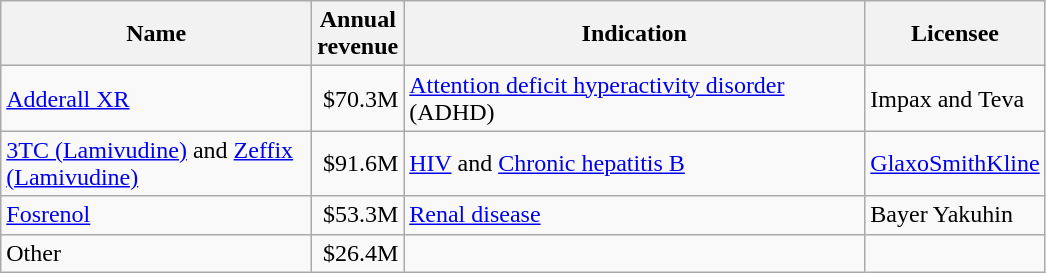<table class="wikitable" border="1">
<tr>
<th style="width:200px;">Name</th>
<th style="width:25px;">Annual revenue</th>
<th style="width:300px;">Indication</th>
<th>Licensee</th>
</tr>
<tr>
<td><a href='#'>Adderall XR</a></td>
<td style="text-align: right;">$70.3M</td>
<td><a href='#'>Attention deficit hyperactivity disorder</a> (ADHD)</td>
<td>Impax and Teva</td>
</tr>
<tr>
<td><a href='#'>3TC (Lamivudine)</a> and <a href='#'>Zeffix (Lamivudine)</a></td>
<td style="text-align: right;">$91.6M</td>
<td><a href='#'>HIV</a> and <a href='#'>Chronic hepatitis B</a></td>
<td><a href='#'>GlaxoSmithKline</a></td>
</tr>
<tr>
<td><a href='#'>Fosrenol</a></td>
<td style="text-align: right;">$53.3M</td>
<td><a href='#'>Renal disease</a></td>
<td>Bayer Yakuhin</td>
</tr>
<tr>
<td>Other</td>
<td style="text-align: right;">$26.4M</td>
<td></td>
<td></td>
</tr>
</table>
